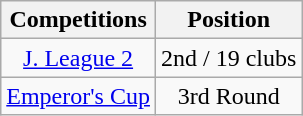<table class="wikitable" style="text-align:center;">
<tr>
<th>Competitions</th>
<th>Position</th>
</tr>
<tr>
<td><a href='#'>J. League 2</a></td>
<td>2nd / 19 clubs</td>
</tr>
<tr>
<td><a href='#'>Emperor's Cup</a></td>
<td>3rd Round</td>
</tr>
</table>
